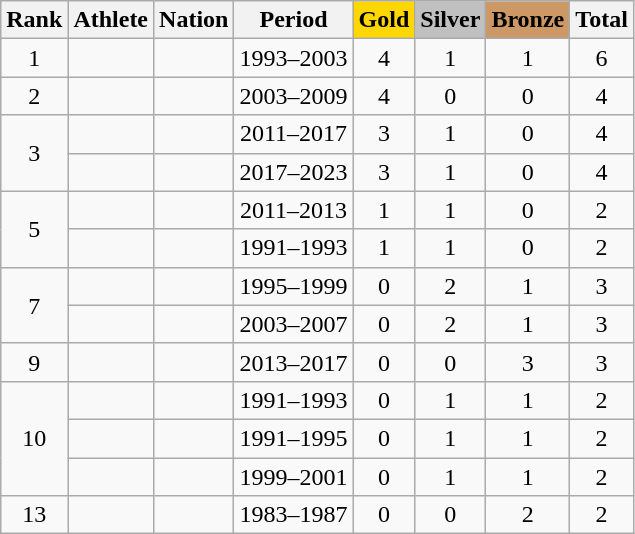<table class="wikitable sortable" style="text-align:center">
<tr>
<th>Rank</th>
<th>Athlete</th>
<th>Nation</th>
<th>Period</th>
<th style="background-color:gold">Gold</th>
<th style="background-color:silver">Silver</th>
<th style="background-color:#cc9966">Bronze</th>
<th>Total</th>
</tr>
<tr>
<td>1</td>
<td align=left></td>
<td align=left></td>
<td>1993–2003</td>
<td>4</td>
<td>1</td>
<td>1</td>
<td>6</td>
</tr>
<tr>
<td>2</td>
<td align=left></td>
<td align=left></td>
<td>2003–2009</td>
<td>4</td>
<td>0</td>
<td>0</td>
<td>4</td>
</tr>
<tr>
<td rowspan="2">3</td>
<td align="left"></td>
<td align=left></td>
<td>2011–2017</td>
<td>3</td>
<td>1</td>
<td>0</td>
<td>4</td>
</tr>
<tr>
<td align="left"></td>
<td align=left></td>
<td>2017–2023</td>
<td>3</td>
<td>1</td>
<td>0</td>
<td>4</td>
</tr>
<tr>
<td rowspan="2">5</td>
<td align="left"></td>
<td align=left></td>
<td>2011–2013</td>
<td>1</td>
<td>1</td>
<td>0</td>
<td>2</td>
</tr>
<tr>
<td align="left"></td>
<td align=left></td>
<td>1991–1993</td>
<td>1</td>
<td>1</td>
<td>0</td>
<td>2</td>
</tr>
<tr>
<td rowspan="2">7</td>
<td align="left"></td>
<td align=left></td>
<td>1995–1999</td>
<td>0</td>
<td>2</td>
<td>1</td>
<td>3</td>
</tr>
<tr>
<td align="left"></td>
<td align=left></td>
<td>2003–2007</td>
<td>0</td>
<td>2</td>
<td>1</td>
<td>3</td>
</tr>
<tr>
<td>9</td>
<td align=left></td>
<td align=left></td>
<td>2013–2017</td>
<td>0</td>
<td>0</td>
<td>3</td>
<td>3</td>
</tr>
<tr>
<td rowspan="3">10</td>
<td align="left"></td>
<td align=left></td>
<td>1991–1993</td>
<td>0</td>
<td>1</td>
<td>1</td>
<td>2</td>
</tr>
<tr>
<td align="left"></td>
<td align=left></td>
<td>1991–1995</td>
<td>0</td>
<td>1</td>
<td>1</td>
<td>2</td>
</tr>
<tr>
<td align="left"></td>
<td align=left></td>
<td>1999–2001</td>
<td>0</td>
<td>1</td>
<td>1</td>
<td>2</td>
</tr>
<tr>
<td>13</td>
<td align=left></td>
<td align=left></td>
<td>1983–1987</td>
<td>0</td>
<td>0</td>
<td>2</td>
<td>2</td>
</tr>
</table>
